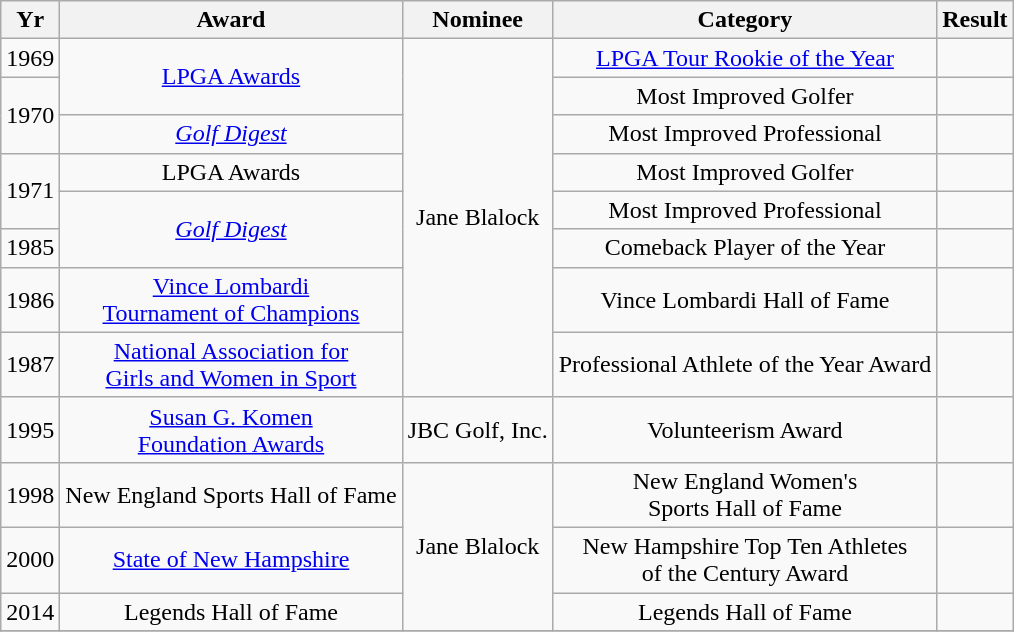<table class="wikitable sortable" style="text-align:center;">
<tr>
<th>Yr</th>
<th>Award</th>
<th>Nominee</th>
<th>Category</th>
<th>Result</th>
</tr>
<tr>
<td rowspan="1">1969</td>
<td rowspan="2"><a href='#'>LPGA Awards</a></td>
<td rowspan="8">Jane Blalock</td>
<td><a href='#'>LPGA Tour Rookie of the Year</a></td>
<td></td>
</tr>
<tr>
<td rowspan="2">1970</td>
<td rowspan="1">Most Improved Golfer</td>
<td></td>
</tr>
<tr>
<td><em><a href='#'>Golf Digest</a></em></td>
<td rowspan="1">Most Improved Professional</td>
<td></td>
</tr>
<tr>
<td rowspan="2">1971</td>
<td rowspan="1">LPGA Awards</td>
<td rowspan="1">Most Improved Golfer</td>
<td></td>
</tr>
<tr>
<td rowspan="2"><em><a href='#'>Golf Digest</a></em></td>
<td rowspan="1">Most Improved Professional</td>
<td></td>
</tr>
<tr>
<td rowspan="1">1985</td>
<td>Comeback Player of the Year</td>
<td></td>
</tr>
<tr>
<td rowspan="1">1986</td>
<td rowspan="1"><a href='#'>Vince Lombardi<br>Tournament of Champions</a></td>
<td>Vince Lombardi Hall of Fame</td>
<td></td>
</tr>
<tr>
<td rowspan="1">1987</td>
<td rowspan="1"><a href='#'>National Association for<br>Girls and Women in Sport</a></td>
<td>Professional Athlete of the Year Award</td>
<td></td>
</tr>
<tr>
<td rowspan="1">1995</td>
<td rowspan="1"><a href='#'>Susan G. Komen<br>Foundation Awards</a></td>
<td>JBC Golf, Inc.</td>
<td>Volunteerism Award</td>
<td></td>
</tr>
<tr>
<td rowspan="1">1998</td>
<td rowspan="1">New England Sports Hall of Fame</td>
<td rowspan="3">Jane Blalock</td>
<td>New England Women's<br>Sports Hall of Fame</td>
<td></td>
</tr>
<tr>
<td rowspan="1">2000</td>
<td rowspan="1"><a href='#'>State of New Hampshire</a></td>
<td>New Hampshire Top Ten Athletes<br>of the Century Award</td>
<td></td>
</tr>
<tr>
<td rowspan="1">2014</td>
<td rowspan="1">Legends Hall of Fame</td>
<td>Legends Hall of Fame</td>
<td></td>
</tr>
<tr>
</tr>
</table>
